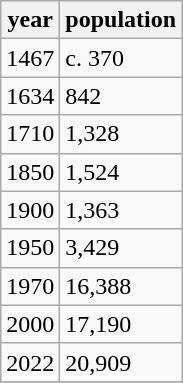<table class="wikitable">
<tr>
<th>year</th>
<th>population</th>
</tr>
<tr>
<td>1467</td>
<td>c. 370</td>
</tr>
<tr>
<td>1634</td>
<td>842</td>
</tr>
<tr>
<td>1710</td>
<td>1,328</td>
</tr>
<tr>
<td>1850</td>
<td>1,524</td>
</tr>
<tr>
<td>1900</td>
<td>1,363</td>
</tr>
<tr>
<td>1950</td>
<td>3,429</td>
</tr>
<tr>
<td>1970</td>
<td>16,388</td>
</tr>
<tr>
<td>2000</td>
<td>17,190</td>
</tr>
<tr>
<td>2022</td>
<td>20,909</td>
</tr>
<tr>
</tr>
</table>
